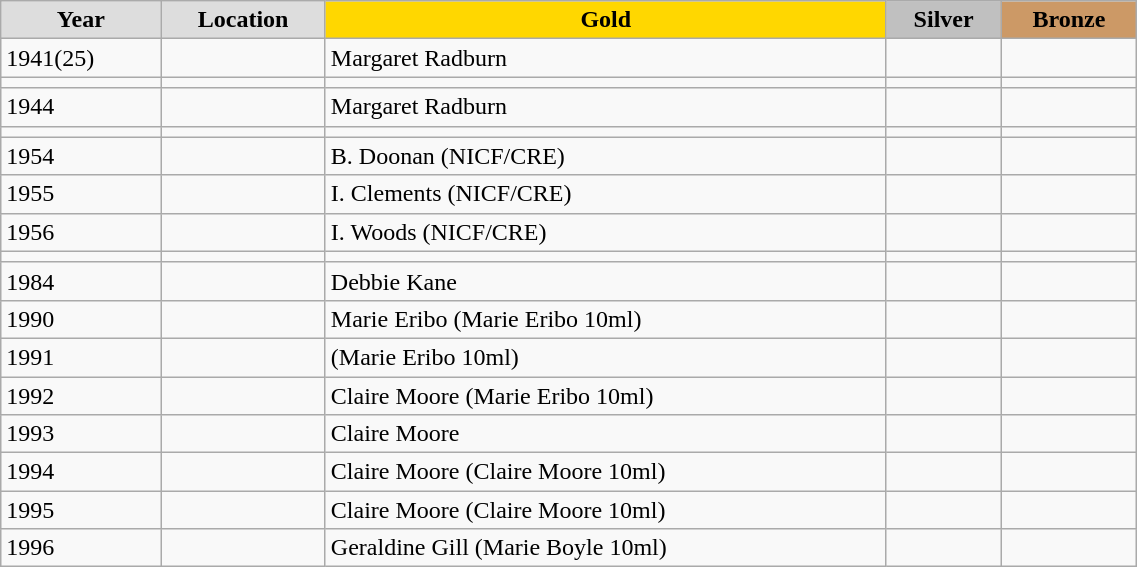<table class="wikitable" style="width: 60%; text-align:left;">
<tr>
<td style="background:#DDDDDD; font-weight:bold; text-align:center;">Year</td>
<td style="background:#DDDDDD; font-weight:bold; text-align:center;">Location</td>
<td style="background:gold; font-weight:bold; text-align:center;">Gold</td>
<td style="background:silver; font-weight:bold; text-align:center;">Silver</td>
<td style="background:#cc9966; font-weight:bold; text-align:center;">Bronze</td>
</tr>
<tr>
<td>1941(25)</td>
<td></td>
<td>Margaret Radburn</td>
<td></td>
<td></td>
</tr>
<tr>
<td></td>
<td></td>
<td></td>
<td></td>
<td></td>
</tr>
<tr>
<td>1944</td>
<td></td>
<td>Margaret Radburn</td>
<td></td>
<td></td>
</tr>
<tr>
<td></td>
<td></td>
<td></td>
<td></td>
<td></td>
</tr>
<tr>
<td>1954</td>
<td></td>
<td>B. Doonan (NICF/CRE)</td>
<td></td>
<td></td>
</tr>
<tr>
<td>1955</td>
<td></td>
<td>I. Clements (NICF/CRE)</td>
<td></td>
<td></td>
</tr>
<tr>
<td>1956</td>
<td></td>
<td>I. Woods (NICF/CRE)</td>
<td></td>
<td></td>
</tr>
<tr>
<td></td>
<td></td>
<td></td>
<td></td>
<td></td>
</tr>
<tr>
<td>1984</td>
<td></td>
<td>Debbie Kane</td>
<td></td>
<td></td>
</tr>
<tr>
<td>1990</td>
<td></td>
<td>Marie Eribo (Marie Eribo 10ml)</td>
<td></td>
<td></td>
</tr>
<tr>
<td>1991</td>
<td></td>
<td>(Marie Eribo 10ml)</td>
<td></td>
<td></td>
</tr>
<tr>
<td>1992</td>
<td></td>
<td>Claire Moore (Marie Eribo 10ml)</td>
<td></td>
<td></td>
</tr>
<tr>
<td>1993</td>
<td></td>
<td>Claire Moore</td>
<td></td>
<td></td>
</tr>
<tr>
<td>1994</td>
<td></td>
<td>Claire Moore (Claire Moore 10ml)</td>
<td></td>
<td></td>
</tr>
<tr>
<td>1995</td>
<td></td>
<td>Claire Moore (Claire Moore 10ml)</td>
<td></td>
<td></td>
</tr>
<tr>
<td>1996</td>
<td></td>
<td>Geraldine Gill (Marie Boyle 10ml)</td>
<td></td>
<td></td>
</tr>
</table>
